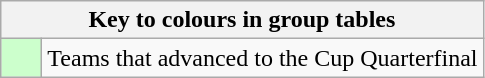<table class="wikitable" style="text-align: center;">
<tr>
<th colspan=2>Key to colours in group tables</th>
</tr>
<tr>
<td style="background:#cfc; width:20px;"></td>
<td align=left>Teams that advanced to the Cup Quarterfinal</td>
</tr>
</table>
